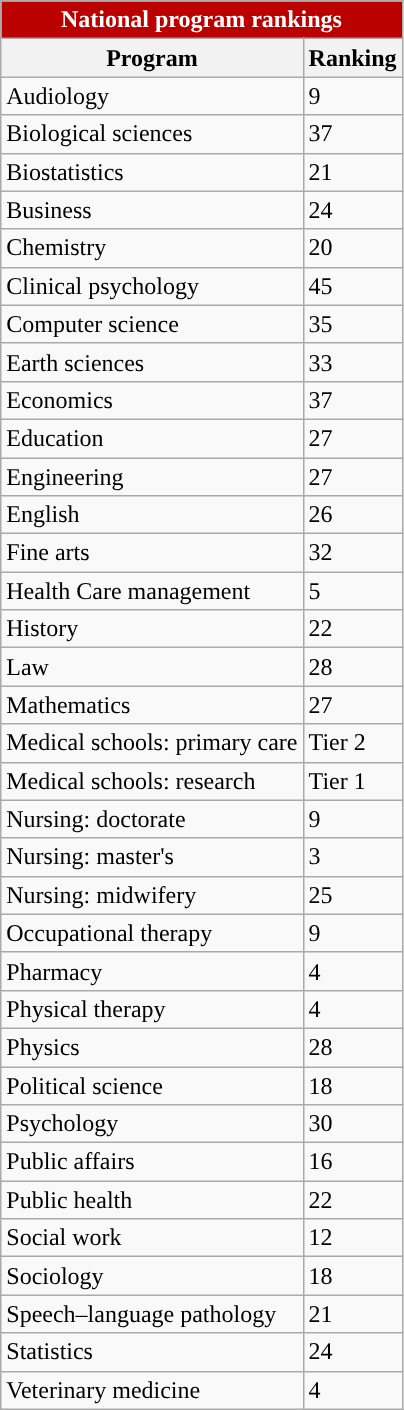<table class="wikitable sortable collapsible collapsed floatright" "text-align:center">
<tr>
<th colspan=4 style="background:#BB0000; color:white; ">National program rankings</th>
</tr>
<tr>
<th>Program</th>
<th>Ranking</th>
</tr>
<tr>
<td>Audiology</td>
<td>9</td>
</tr>
<tr>
<td>Biological sciences</td>
<td>37</td>
</tr>
<tr>
<td>Biostatistics</td>
<td>21</td>
</tr>
<tr>
<td>Business</td>
<td>24</td>
</tr>
<tr>
<td>Chemistry</td>
<td>20</td>
</tr>
<tr>
<td>Clinical psychology</td>
<td>45</td>
</tr>
<tr>
<td>Computer science</td>
<td>35</td>
</tr>
<tr>
<td>Earth sciences</td>
<td>33</td>
</tr>
<tr>
<td>Economics</td>
<td>37</td>
</tr>
<tr>
<td>Education</td>
<td>27</td>
</tr>
<tr>
<td>Engineering</td>
<td>27</td>
</tr>
<tr>
<td>English</td>
<td>26</td>
</tr>
<tr>
<td>Fine arts</td>
<td>32</td>
</tr>
<tr>
<td>Health Care management</td>
<td>5</td>
</tr>
<tr>
<td>History</td>
<td>22</td>
</tr>
<tr>
<td>Law</td>
<td>28</td>
</tr>
<tr>
<td>Mathematics</td>
<td>27</td>
</tr>
<tr>
<td>Medical schools: primary care</td>
<td>Tier 2</td>
</tr>
<tr>
<td>Medical schools: research</td>
<td>Tier 1</td>
</tr>
<tr>
<td>Nursing: doctorate</td>
<td>9</td>
</tr>
<tr>
<td>Nursing: master's</td>
<td>3</td>
</tr>
<tr>
<td>Nursing: midwifery</td>
<td>25</td>
</tr>
<tr>
<td>Occupational therapy</td>
<td>9</td>
</tr>
<tr>
<td>Pharmacy</td>
<td>4</td>
</tr>
<tr>
<td>Physical therapy</td>
<td>4</td>
</tr>
<tr>
<td>Physics</td>
<td>28</td>
</tr>
<tr>
<td>Political science</td>
<td>18</td>
</tr>
<tr>
<td>Psychology</td>
<td>30</td>
</tr>
<tr>
<td>Public affairs</td>
<td>16</td>
</tr>
<tr>
<td>Public health</td>
<td>22</td>
</tr>
<tr>
<td>Social work</td>
<td>12</td>
</tr>
<tr>
<td>Sociology</td>
<td>18</td>
</tr>
<tr>
<td>Speech–language pathology</td>
<td>21</td>
</tr>
<tr>
<td>Statistics</td>
<td>24</td>
</tr>
<tr>
<td>Veterinary medicine</td>
<td>4</td>
</tr>
</table>
